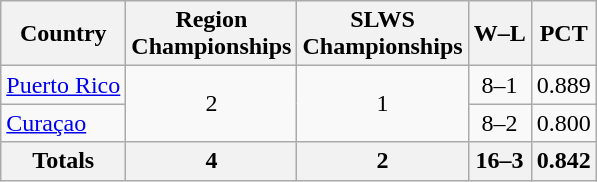<table class="wikitable">
<tr>
<th>Country</th>
<th>Region<br>Championships</th>
<th>SLWS<br>Championships</th>
<th>W–L</th>
<th>PCT</th>
</tr>
<tr>
<td> <a href='#'>Puerto Rico</a></td>
<td align=center rowspan=2>2</td>
<td align=center rowspan=2>1</td>
<td align=center>8–1</td>
<td align=center>0.889</td>
</tr>
<tr>
<td> <a href='#'>Curaçao</a></td>
<td align=center>8–2</td>
<td align=center>0.800</td>
</tr>
<tr>
<th>Totals</th>
<th>4</th>
<th>2</th>
<th>16–3</th>
<th>0.842</th>
</tr>
</table>
